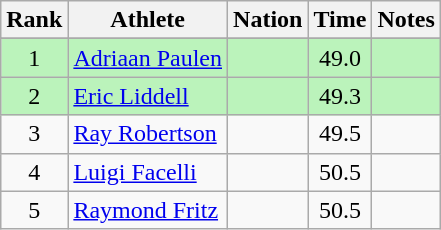<table class="wikitable sortable" style="text-align:center">
<tr>
<th>Rank</th>
<th>Athlete</th>
<th>Nation</th>
<th>Time</th>
<th>Notes</th>
</tr>
<tr>
</tr>
<tr bgcolor=bbf3bb>
<td>1</td>
<td align=left><a href='#'>Adriaan Paulen</a></td>
<td align=left></td>
<td>49.0</td>
<td></td>
</tr>
<tr bgcolor=bbf3bb>
<td>2</td>
<td align=left><a href='#'>Eric Liddell</a></td>
<td align=left></td>
<td>49.3</td>
<td></td>
</tr>
<tr>
<td>3</td>
<td align=left><a href='#'>Ray Robertson</a></td>
<td align=left></td>
<td>49.5</td>
<td></td>
</tr>
<tr>
<td>4</td>
<td align=left><a href='#'>Luigi Facelli</a></td>
<td align=left></td>
<td>50.5</td>
<td></td>
</tr>
<tr>
<td>5</td>
<td align=left><a href='#'>Raymond Fritz</a></td>
<td align=left></td>
<td>50.5</td>
<td></td>
</tr>
</table>
